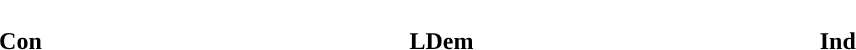<table style="width:60%; text-align:center;">
<tr style="color:white;">
<td style="background:"><strong>33</strong></td>
<td style="background:"><strong>6</strong></td>
<td style="background:"><strong>2</strong></td>
</tr>
<tr>
<td><span><strong>Con</strong></span></td>
<td><span><strong>LDem</strong></span></td>
<td><span><strong>Ind</strong></span></td>
</tr>
</table>
